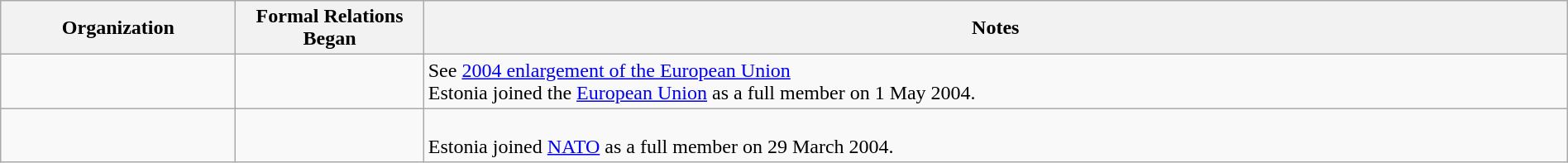<table class="wikitable sortable" border="1" style="width:100%; margin:auto;">
<tr>
<th width="15%">Organization</th>
<th width="12%">Formal Relations Began</th>
<th>Notes</th>
</tr>
<tr -valign="top">
<td></td>
<td></td>
<td>See <a href='#'>2004 enlargement of the European Union</a><br>Estonia joined the <a href='#'>European Union</a> as a full member on 1 May 2004.</td>
</tr>
<tr -valign="top">
<td></td>
<td></td>
<td><br>Estonia joined <a href='#'>NATO</a> as a full member on 29 March 2004.</td>
</tr>
</table>
